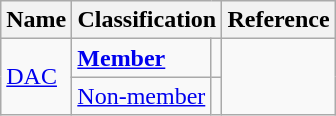<table class="wikitable sortable" style="text-align:left">
<tr>
<th>Name</th>
<th colspan="2">Classification</th>
<th>Reference</th>
</tr>
<tr>
<td rowspan="2"><a href='#'>DAC</a></td>
<td><a href='#'><strong>Member</strong></a></td>
<td></td>
<td rowspan="2"></td>
</tr>
<tr>
<td><a href='#'>Non-member</a></td>
<td></td>
</tr>
</table>
